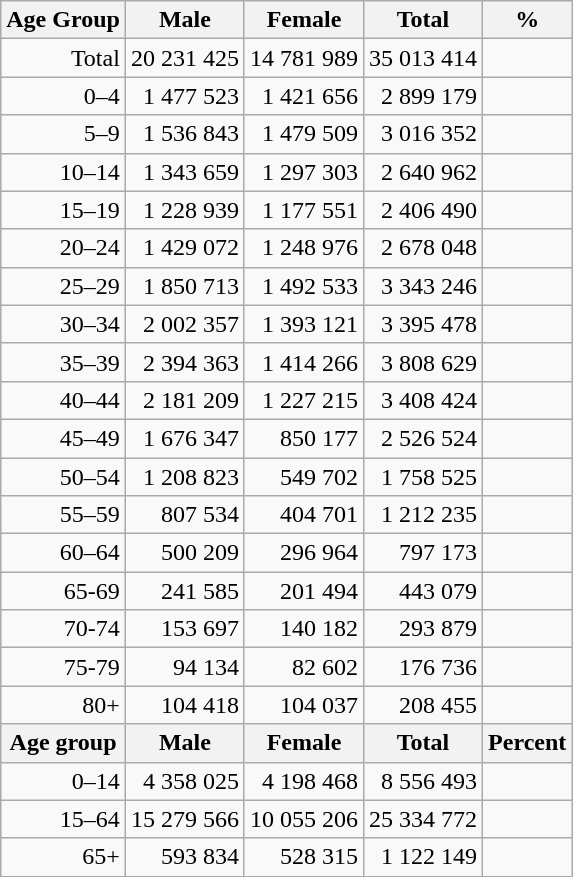<table class="wikitable" style="text-align:right;">
<tr>
<th>Age Group</th>
<th>Male</th>
<th>Female</th>
<th>Total</th>
<th>%</th>
</tr>
<tr>
<td>Total</td>
<td>20 231 425</td>
<td>14 781 989</td>
<td>35 013 414</td>
<td></td>
</tr>
<tr>
<td>0–4</td>
<td>1 477 523</td>
<td>1 421 656</td>
<td>2 899 179</td>
<td></td>
</tr>
<tr>
<td>5–9</td>
<td>1 536 843</td>
<td>1 479 509</td>
<td>3 016 352</td>
<td></td>
</tr>
<tr>
<td>10–14</td>
<td>1 343 659</td>
<td>1 297 303</td>
<td>2 640 962</td>
<td></td>
</tr>
<tr>
<td>15–19</td>
<td>1 228 939</td>
<td>1 177 551</td>
<td>2 406 490</td>
<td></td>
</tr>
<tr>
<td>20–24</td>
<td>1 429 072</td>
<td>1 248 976</td>
<td>2 678 048</td>
<td></td>
</tr>
<tr>
<td>25–29</td>
<td>1 850 713</td>
<td>1 492 533</td>
<td>3 343 246</td>
<td></td>
</tr>
<tr>
<td>30–34</td>
<td>2 002 357</td>
<td>1 393 121</td>
<td>3 395 478</td>
<td></td>
</tr>
<tr>
<td>35–39</td>
<td>2 394 363</td>
<td>1 414 266</td>
<td>3 808 629</td>
<td></td>
</tr>
<tr>
<td>40–44</td>
<td>2 181 209</td>
<td>1 227 215</td>
<td>3 408 424</td>
<td></td>
</tr>
<tr>
<td>45–49</td>
<td>1 676 347</td>
<td>850 177</td>
<td>2 526 524</td>
<td></td>
</tr>
<tr>
<td>50–54</td>
<td>1 208 823</td>
<td>549 702</td>
<td>1 758 525</td>
<td></td>
</tr>
<tr>
<td>55–59</td>
<td>807 534</td>
<td>404 701</td>
<td>1 212 235</td>
<td></td>
</tr>
<tr>
<td>60–64</td>
<td>500 209</td>
<td>296 964</td>
<td>797 173</td>
<td></td>
</tr>
<tr>
<td>65-69</td>
<td>241 585</td>
<td>201 494</td>
<td>443 079</td>
<td></td>
</tr>
<tr>
<td>70-74</td>
<td>153 697</td>
<td>140 182</td>
<td>293 879</td>
<td></td>
</tr>
<tr>
<td>75-79</td>
<td>94 134</td>
<td>82 602</td>
<td>176 736</td>
<td></td>
</tr>
<tr>
<td>80+</td>
<td>104 418</td>
<td>104 037</td>
<td>208 455</td>
<td></td>
</tr>
<tr>
<th>Age group</th>
<th>Male</th>
<th>Female</th>
<th>Total</th>
<th>Percent</th>
</tr>
<tr>
<td>0–14</td>
<td>4 358 025</td>
<td>4 198 468</td>
<td>8 556 493</td>
<td></td>
</tr>
<tr>
<td>15–64</td>
<td>15 279 566</td>
<td>10 055 206</td>
<td>25 334 772</td>
<td></td>
</tr>
<tr>
<td>65+</td>
<td>593 834</td>
<td>528 315</td>
<td>1 122 149</td>
<td></td>
</tr>
</table>
